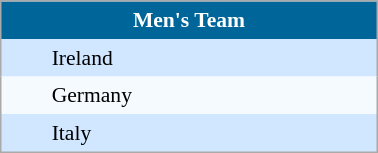<table align=center cellpadding="4" cellspacing="0" style="background: #f9f9f9; border: 1px #aaa solid; border-collapse: collapse; font-size: 90%;" width=20%>
<tr align=center style="background:#006699;color:white;">
<th width=100% colspan=2>Men's Team</th>
</tr>
<tr align=center bgcolor=#D0E7FF>
<td></td>
<td align=left> Ireland</td>
</tr>
<tr align=center bgcolor=#F5FAFF>
<td></td>
<td align=left> Germany</td>
</tr>
<tr align=center bgcolor=#D0E7FF>
<td></td>
<td align=left> Italy</td>
</tr>
</table>
